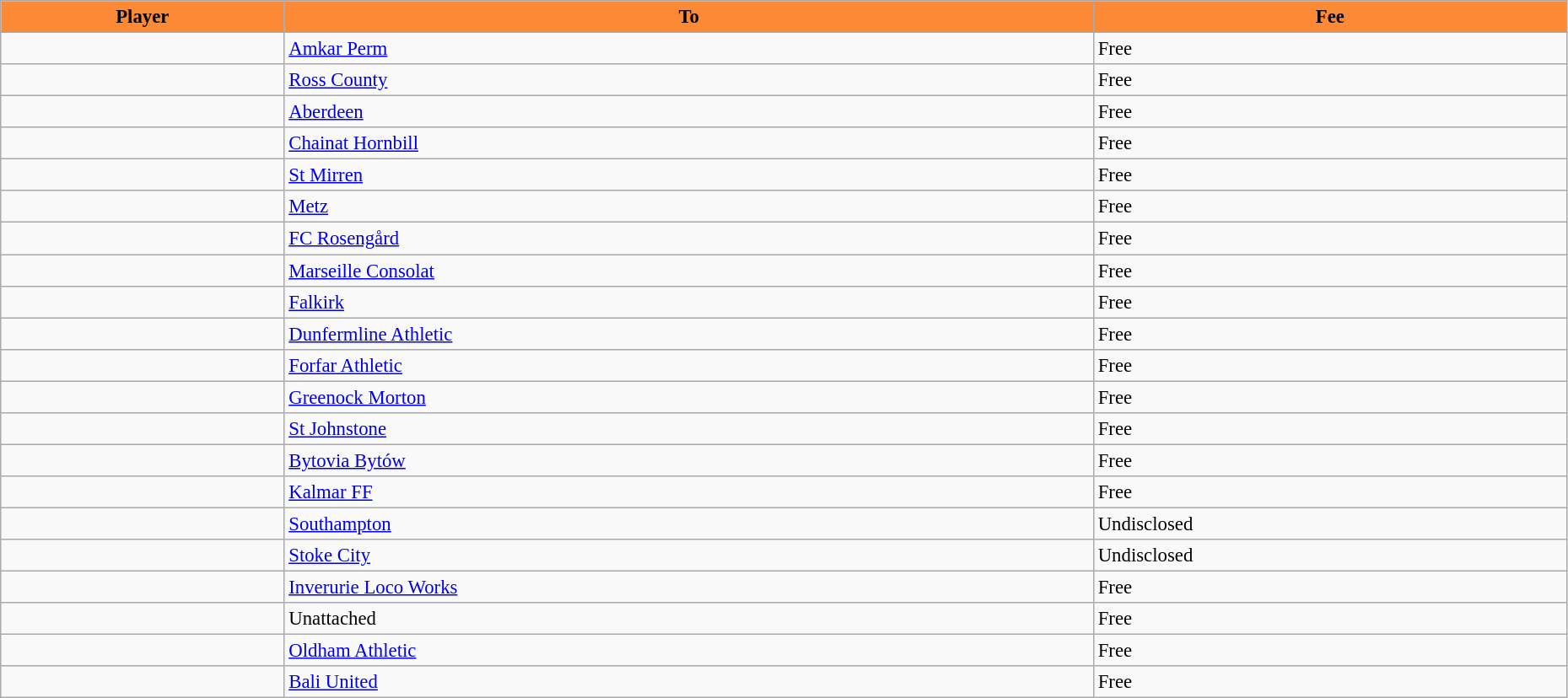<table class="wikitable" style="text-align:left; font-size:95%;width:98%;">
<tr>
<th style="background:#FC8936; color:black;">Player</th>
<th style="background:#FC8936; color:black;">To</th>
<th style="background:#FC8936; color:black;">Fee</th>
</tr>
<tr>
<td> </td>
<td> <a href='#'>Amkar Perm</a></td>
<td>Free</td>
</tr>
<tr>
<td> </td>
<td> <a href='#'>Ross County</a></td>
<td>Free</td>
</tr>
<tr>
<td> </td>
<td> <a href='#'>Aberdeen</a></td>
<td>Free</td>
</tr>
<tr>
<td> </td>
<td> <a href='#'>Chainat Hornbill</a></td>
<td>Free</td>
</tr>
<tr>
<td> </td>
<td> <a href='#'>St Mirren</a></td>
<td>Free</td>
</tr>
<tr>
<td> </td>
<td> <a href='#'>Metz</a></td>
<td>Free</td>
</tr>
<tr>
<td> </td>
<td> <a href='#'>FC Rosengård</a></td>
<td>Free</td>
</tr>
<tr>
<td> </td>
<td> <a href='#'>Marseille Consolat</a></td>
<td>Free</td>
</tr>
<tr>
<td> </td>
<td> <a href='#'>Falkirk</a></td>
<td>Free</td>
</tr>
<tr>
<td> </td>
<td> <a href='#'>Dunfermline Athletic</a></td>
<td>Free</td>
</tr>
<tr>
<td> </td>
<td> <a href='#'>Forfar Athletic</a></td>
<td>Free</td>
</tr>
<tr>
<td> </td>
<td> <a href='#'>Greenock Morton</a></td>
<td>Free</td>
</tr>
<tr>
<td> </td>
<td> <a href='#'>St Johnstone</a></td>
<td>Free</td>
</tr>
<tr>
<td> </td>
<td> <a href='#'>Bytovia Bytów</a></td>
<td>Free</td>
</tr>
<tr>
<td> </td>
<td> <a href='#'>Kalmar FF</a></td>
<td>Free</td>
</tr>
<tr>
<td> </td>
<td> <a href='#'>Southampton</a></td>
<td>Undisclosed</td>
</tr>
<tr>
<td> </td>
<td> <a href='#'>Stoke City</a></td>
<td>Undisclosed</td>
</tr>
<tr>
<td> </td>
<td> <a href='#'>Inverurie Loco Works</a></td>
<td>Free</td>
</tr>
<tr>
<td> </td>
<td>Unattached</td>
<td>Free</td>
</tr>
<tr>
<td> </td>
<td> <a href='#'>Oldham Athletic</a></td>
<td>Free</td>
</tr>
<tr>
<td> </td>
<td> <a href='#'>Bali United</a></td>
<td>Free</td>
</tr>
</table>
